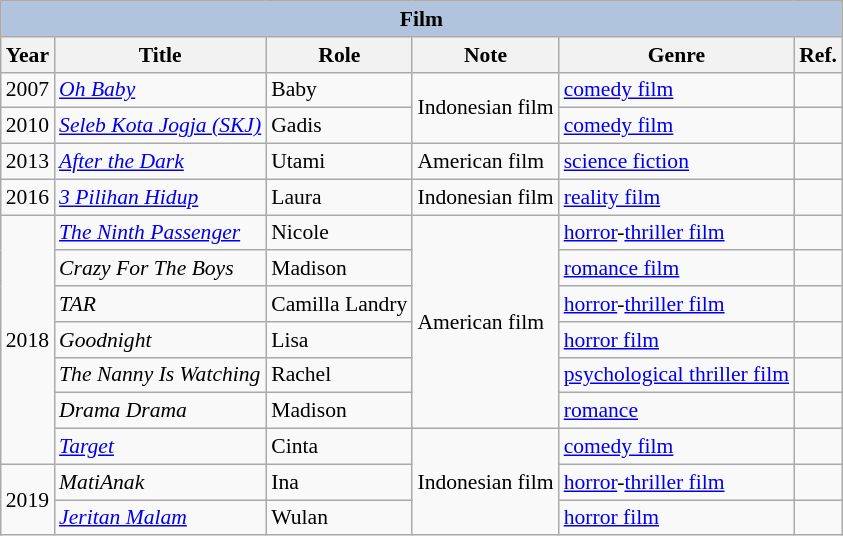<table class="wikitable" style="font-size:90%;">
<tr>
<th colspan="6" style="background: LightSteelBlue;">Film</th>
</tr>
<tr>
<th>Year</th>
<th>Title</th>
<th>Role</th>
<th>Note</th>
<th>Genre</th>
<th>Ref.</th>
</tr>
<tr>
<td>2007</td>
<td><em><a href='#'>Oh Baby</a></em></td>
<td>Baby</td>
<td rowspan=2>Indonesian film</td>
<td><a href='#'>comedy film</a></td>
<td></td>
</tr>
<tr>
<td>2010</td>
<td><em><a href='#'>Seleb Kota Jogja (SKJ)</a></em></td>
<td>Gadis</td>
<td><a href='#'>comedy film</a></td>
<td></td>
</tr>
<tr>
<td>2013</td>
<td><em><a href='#'>After the Dark</a></em></td>
<td>Utami</td>
<td rowspan=1>American film</td>
<td><a href='#'>science fiction</a></td>
<td></td>
</tr>
<tr>
<td rowspan=1>2016</td>
<td><em><a href='#'>3 Pilihan Hidup</a></em></td>
<td>Laura</td>
<td>Indonesian film</td>
<td><a href='#'>reality film</a></td>
<td></td>
</tr>
<tr>
<td rowspan="7">2018</td>
<td><em><a href='#'>The Ninth Passenger</a></em></td>
<td>Nicole</td>
<td rowspan="6">American film</td>
<td><a href='#'>horror</a>-<a href='#'>thriller film</a></td>
<td></td>
</tr>
<tr>
<td><em>Crazy For The Boys</em></td>
<td>Madison</td>
<td><a href='#'>romance film</a></td>
<td></td>
</tr>
<tr>
<td><em>TAR</em></td>
<td>Camilla Landry</td>
<td><a href='#'>horror</a>-<a href='#'>thriller film</a></td>
<td></td>
</tr>
<tr>
<td><em>Goodnight</em></td>
<td>Lisa</td>
<td><a href='#'>horror film</a></td>
<td></td>
</tr>
<tr>
<td><em>The Nanny Is Watching</em></td>
<td>Rachel</td>
<td><a href='#'>psychological thriller film</a></td>
<td></td>
</tr>
<tr>
<td><em>Drama Drama </em></td>
<td>Madison</td>
<td><a href='#'>romance</a></td>
<td></td>
</tr>
<tr>
<td><em><a href='#'>Target</a></em></td>
<td>Cinta</td>
<td rowspan=3>Indonesian film</td>
<td><a href='#'>comedy film</a></td>
<td></td>
</tr>
<tr>
<td rowspan=2>2019</td>
<td><em>MatiAnak</em></td>
<td>Ina</td>
<td><a href='#'>horror</a>-<a href='#'>thriller film</a></td>
<td></td>
</tr>
<tr>
<td><em><a href='#'>Jeritan Malam</a></em></td>
<td>Wulan</td>
<td><a href='#'>horror film</a></td>
<td></td>
</tr>
</table>
